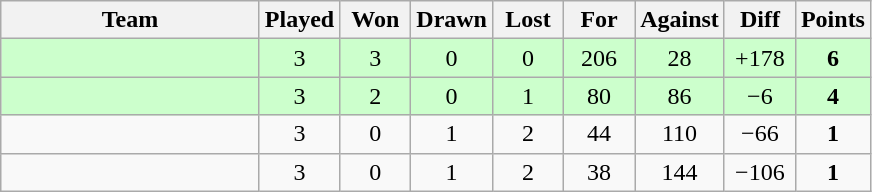<table class="wikitable">
<tr>
<th width="165">Team</th>
<th width="40">Played</th>
<th width="40">Won</th>
<th width="40">Drawn</th>
<th width="40">Lost</th>
<th width="40">For</th>
<th width="40">Against</th>
<th width="40">Diff</th>
<th width="40">Points</th>
</tr>
<tr align="center" bgcolor="#ccffcc">
<td style="text-align:left;"></td>
<td>3</td>
<td>3</td>
<td>0</td>
<td>0</td>
<td>206</td>
<td>28</td>
<td>+178</td>
<td><strong>6</strong></td>
</tr>
<tr align="center" bgcolor="#ccffcc">
<td style="text-align:left;"></td>
<td>3</td>
<td>2</td>
<td>0</td>
<td>1</td>
<td>80</td>
<td>86</td>
<td>−6</td>
<td><strong>4</strong></td>
</tr>
<tr align="center">
<td style="text-align:left;"></td>
<td>3</td>
<td>0</td>
<td>1</td>
<td>2</td>
<td>44</td>
<td>110</td>
<td>−66</td>
<td><strong>1</strong></td>
</tr>
<tr align="center">
<td style="text-align:left;"></td>
<td>3</td>
<td>0</td>
<td>1</td>
<td>2</td>
<td>38</td>
<td>144</td>
<td>−106</td>
<td><strong>1</strong></td>
</tr>
</table>
